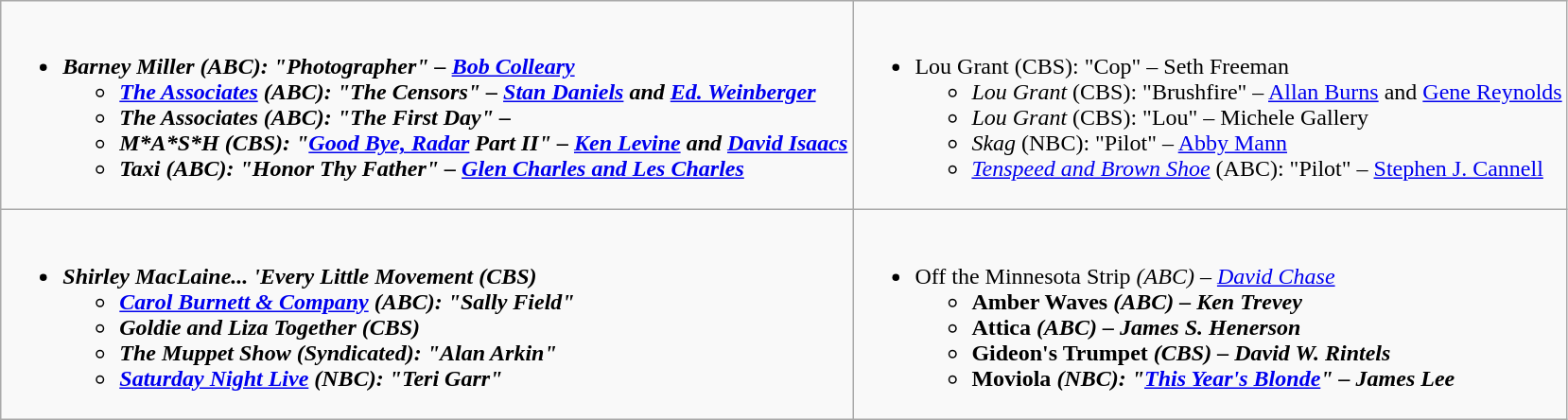<table class="wikitable">
<tr>
<td style="vertical-align:top;"><br><ul><li><strong><em>Barney Miller<em> (ABC): "Photographer" – <a href='#'>Bob Colleary</a><strong><ul><li></em><a href='#'>The Associates</a><em> (ABC): "The Censors" – <a href='#'>Stan Daniels</a> and <a href='#'>Ed. Weinberger</a></li><li></em>The Associates<em> (ABC): "The First Day" – </li><li></em>M*A*S*H<em> (CBS): "<a href='#'>Good Bye, Radar</a> Part II" – <a href='#'>Ken Levine</a> and <a href='#'>David Isaacs</a></li><li></em>Taxi<em> (ABC): "Honor Thy Father" – <a href='#'>Glen Charles and Les Charles</a></li></ul></li></ul></td>
<td style="vertical-align:top;"><br><ul><li></em></strong>Lou Grant</em> (CBS): "Cop" – Seth Freeman</strong><ul><li><em>Lou Grant</em> (CBS): "Brushfire" – <a href='#'>Allan Burns</a> and <a href='#'>Gene Reynolds</a></li><li><em>Lou Grant</em> (CBS): "Lou" – Michele Gallery</li><li><em>Skag</em> (NBC): "Pilot" – <a href='#'>Abby Mann</a></li><li><em><a href='#'>Tenspeed and Brown Shoe</a></em> (ABC): "Pilot" – <a href='#'>Stephen J. Cannell</a></li></ul></li></ul></td>
</tr>
<tr>
<td style="vertical-align:top;"><br><ul><li><strong><em>Shirley MacLaine... 'Every Little Movement<strong> (CBS)</strong><ul><li><em><a href='#'>Carol Burnett & Company</a></em> (ABC): "Sally Field"</li><li><em>Goldie and Liza Together</em> (CBS)</li><li><em>The Muppet Show</em> (Syndicated): "Alan Arkin"</li><li><em><a href='#'>Saturday Night Live</a></em> (NBC): "Teri Garr"</li></ul></li></ul></td>
<td style="vertical-align:top;"><br><ul><li></em></strong>Off the Minnesota Strip<em> (ABC) – <a href='#'>David Chase</a><strong><ul><li></em>Amber Waves<em> (ABC) – Ken Trevey</li><li></em>Attica<em> (ABC) – James S. Henerson</li><li></em>Gideon's Trumpet<em> (CBS) – David W. Rintels</li><li></em>Moviola<em> (NBC): "<a href='#'>This Year's Blonde</a>" – James Lee</li></ul></li></ul></td>
</tr>
</table>
